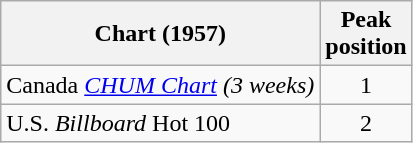<table class="wikitable sortable">
<tr>
<th align="left">Chart (1957)</th>
<th align="center">Peak<br>position</th>
</tr>
<tr>
<td align="left">Canada <em><a href='#'>CHUM Chart</a> (3 weeks)</em></td>
<td align="center">1</td>
</tr>
<tr>
<td align="left">U.S. <em>Billboard</em> Hot 100</td>
<td align="center">2</td>
</tr>
</table>
